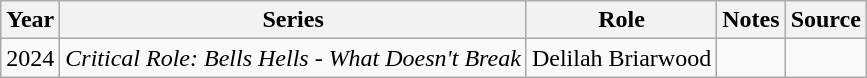<table class="wikitable sortable">
<tr>
<th scope="col">Year</th>
<th scope="col">Series</th>
<th scope="col">Role</th>
<th scope="col" class="unsortable">Notes</th>
<th scope="col" class="unsortable">Source</th>
</tr>
<tr>
<td>2024</td>
<td><em>Critical Role: Bells Hells - What Doesn't Break</em></td>
<td>Delilah Briarwood</td>
<td></td>
<td></td>
</tr>
</table>
